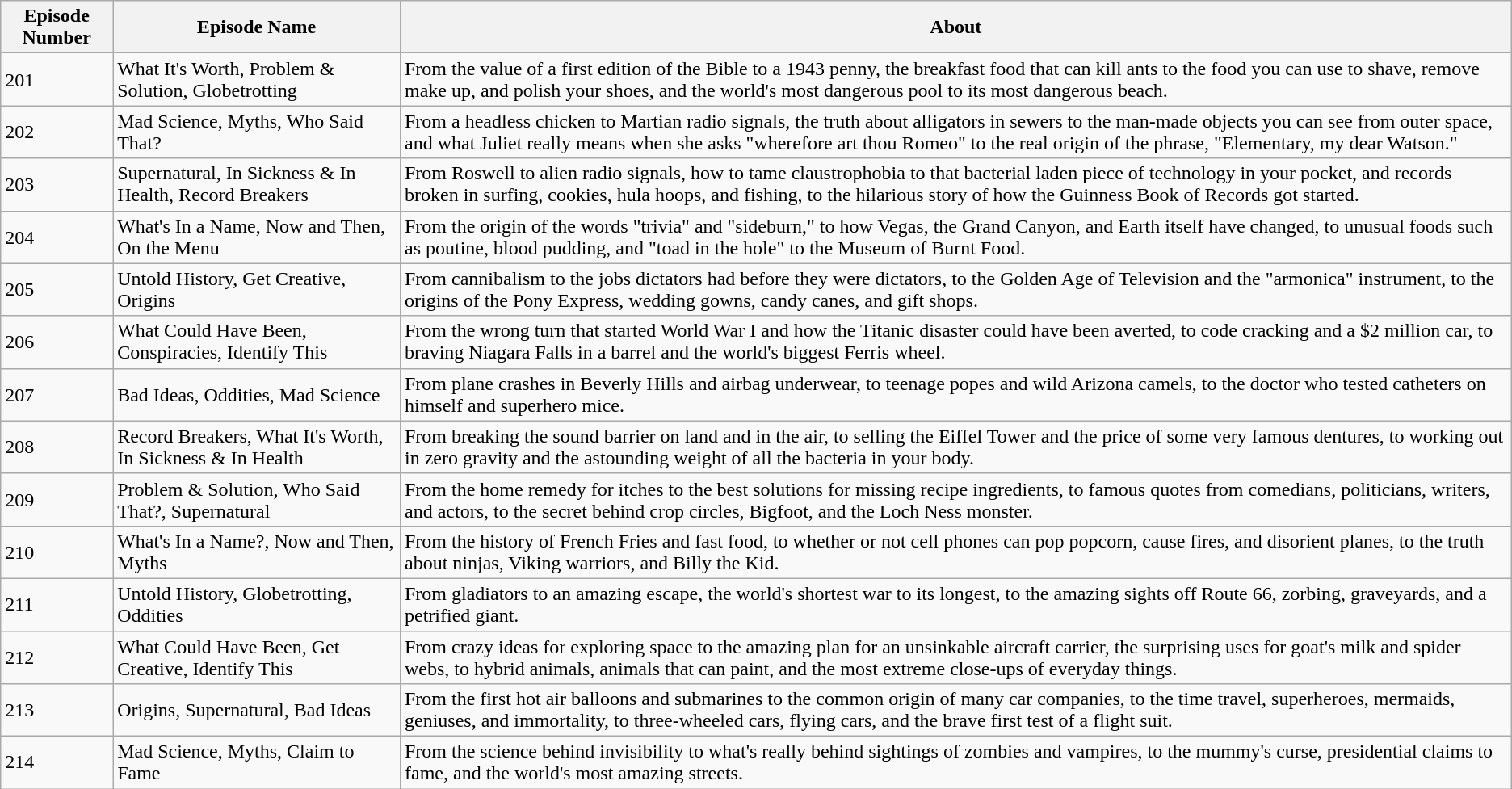<table class="wikitable">
<tr>
<th>Episode Number</th>
<th>Episode Name</th>
<th>About</th>
</tr>
<tr>
<td>201</td>
<td>What It's Worth, Problem & Solution, Globetrotting</td>
<td>From the value of a first edition of the Bible to a 1943 penny, the breakfast food that can kill ants to the food you can use to shave, remove make up, and polish your shoes, and the world's most dangerous pool to its most dangerous beach.</td>
</tr>
<tr>
<td>202</td>
<td>Mad Science, Myths, Who Said That?</td>
<td>From a headless chicken to Martian radio signals, the truth about alligators in sewers to the man-made objects you can see from outer space, and what Juliet really means when she asks "wherefore art thou Romeo" to the real origin of the phrase, "Elementary, my dear Watson."</td>
</tr>
<tr>
<td>203</td>
<td>Supernatural, In Sickness & In Health, Record Breakers</td>
<td>From Roswell to alien radio signals, how to tame claustrophobia to that bacterial laden piece of technology in your pocket, and records broken in surfing, cookies, hula hoops, and fishing, to the hilarious story of how the Guinness Book of Records got started.</td>
</tr>
<tr>
<td>204</td>
<td>What's In a Name, Now and Then, On the Menu</td>
<td>From the origin of the words "trivia" and "sideburn," to how Vegas, the Grand Canyon, and Earth itself have changed, to unusual foods such as poutine, blood pudding, and "toad in the hole" to the Museum of Burnt Food.</td>
</tr>
<tr>
<td>205</td>
<td>Untold History, Get Creative, Origins</td>
<td>From cannibalism to the jobs dictators had before they were dictators, to the Golden Age of Television and the "armonica" instrument, to the origins of the Pony Express, wedding gowns, candy canes, and gift shops.</td>
</tr>
<tr>
<td>206</td>
<td>What Could Have Been, Conspiracies, Identify This</td>
<td>From the wrong turn that started World War I and how the Titanic disaster could have been averted, to code cracking and a $2 million car, to braving Niagara Falls in a barrel and the world's biggest Ferris wheel.</td>
</tr>
<tr>
<td>207</td>
<td>Bad Ideas, Oddities, Mad Science</td>
<td>From plane crashes in Beverly Hills and airbag underwear, to teenage popes and wild Arizona camels, to the doctor who tested catheters on himself and superhero mice.</td>
</tr>
<tr>
<td>208</td>
<td>Record Breakers, What It's Worth, In Sickness & In Health</td>
<td>From breaking the sound barrier on land and in the air, to selling the Eiffel Tower and the price of some very famous dentures, to working out in zero gravity and the astounding weight of all the bacteria in your body.</td>
</tr>
<tr>
<td>209</td>
<td>Problem & Solution, Who Said That?, Supernatural</td>
<td>From the home remedy for itches to the best solutions for missing recipe ingredients, to famous quotes from comedians, politicians, writers, and actors, to the secret behind crop circles, Bigfoot, and the Loch Ness monster.</td>
</tr>
<tr>
<td>210</td>
<td>What's In a Name?, Now and Then, Myths</td>
<td>From the history of French Fries and fast food, to whether or not cell phones can pop popcorn, cause fires, and disorient planes, to the truth about ninjas, Viking warriors, and Billy the Kid.</td>
</tr>
<tr>
<td>211</td>
<td>Untold History, Globetrotting, Oddities</td>
<td>From gladiators to an amazing escape, the world's shortest war to its longest, to the amazing sights off Route 66, zorbing, graveyards, and a petrified giant.</td>
</tr>
<tr>
<td>212</td>
<td>What Could Have Been, Get Creative, Identify This</td>
<td>From crazy ideas for exploring space to the amazing plan for an unsinkable aircraft carrier, the surprising uses for goat's milk and spider webs, to hybrid animals, animals that can paint, and the most extreme close-ups of everyday things.</td>
</tr>
<tr>
<td>213</td>
<td>Origins, Supernatural, Bad Ideas</td>
<td>From the first hot air balloons and submarines to the common origin of many car companies, to the time travel, superheroes, mermaids, geniuses, and immortality, to three-wheeled cars, flying cars, and the brave first test of a flight suit.</td>
</tr>
<tr>
<td>214</td>
<td>Mad Science, Myths, Claim to Fame</td>
<td>From the science behind invisibility to what's really behind sightings of zombies and vampires, to the mummy's curse, presidential claims to fame, and the world's most amazing streets.</td>
</tr>
</table>
